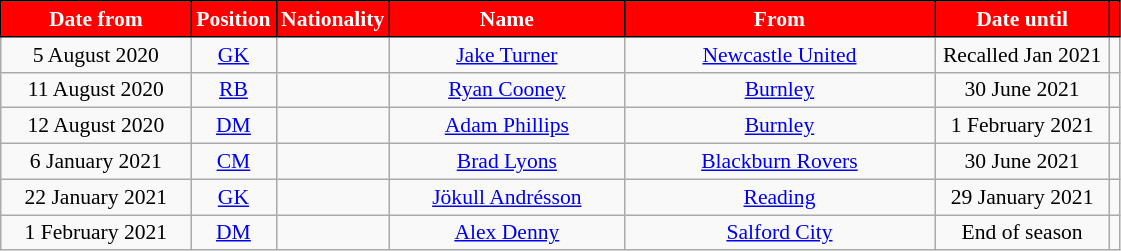<table class="wikitable"  style="text-align:center; font-size:90%; ">
<tr>
<th style="background:#FF0000; color:#ffffff; border:1px solid #000000; width:120px;">Date from</th>
<th style="background:#FF0000; color:#ffffff; border:1px solid #000000; width:50px;">Position</th>
<th style="background:#FF0000; color:#ffffff; border:1px solid #000000; width:50px;">Nationality</th>
<th style="background:#FF0000; color:#ffffff; border:1px solid #000000; width:150px;">Name</th>
<th style="background:#FF0000; color:#ffffff; border:1px solid #000000; width:200px;">From</th>
<th style="background:#FF0000; color:#ffffff; border:1px solid #000000; width:110px;">Date until</th>
<th style="background:#FF0000; color:#ffffff; border:1px solid #000000;"></th>
</tr>
<tr>
<td>5 August 2020</td>
<td><a href='#'>GK</a></td>
<td></td>
<td><a href='#'>Jake Turner</a></td>
<td> <a href='#'>Newcastle United</a></td>
<td>Recalled Jan 2021</td>
<td></td>
</tr>
<tr>
<td>11 August 2020</td>
<td><a href='#'>RB</a></td>
<td></td>
<td><a href='#'>Ryan Cooney</a></td>
<td> <a href='#'>Burnley</a></td>
<td>30 June 2021</td>
<td></td>
</tr>
<tr>
<td>12 August 2020</td>
<td><a href='#'>DM</a></td>
<td></td>
<td><a href='#'>Adam Phillips</a></td>
<td> <a href='#'>Burnley</a></td>
<td>1 February 2021</td>
<td></td>
</tr>
<tr>
<td>6 January 2021</td>
<td><a href='#'>CM</a></td>
<td></td>
<td><a href='#'>Brad Lyons</a></td>
<td> <a href='#'>Blackburn Rovers</a></td>
<td>30 June 2021</td>
<td></td>
</tr>
<tr>
<td>22 January 2021</td>
<td><a href='#'>GK</a></td>
<td></td>
<td><a href='#'>Jökull Andrésson</a></td>
<td> <a href='#'>Reading</a></td>
<td>29 January 2021</td>
<td></td>
</tr>
<tr>
<td>1 February 2021</td>
<td><a href='#'>DM</a></td>
<td></td>
<td><a href='#'>Alex Denny</a></td>
<td> <a href='#'>Salford City</a></td>
<td>End of season</td>
<td></td>
</tr>
</table>
